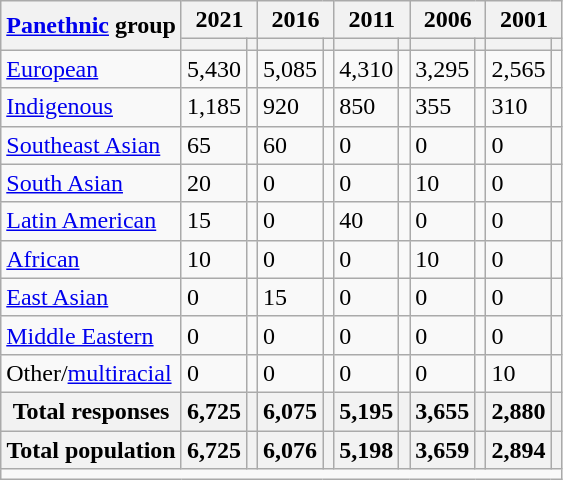<table class="wikitable collapsible sortable">
<tr>
<th rowspan="2"><a href='#'>Panethnic</a> group</th>
<th colspan="2">2021</th>
<th colspan="2">2016</th>
<th colspan="2">2011</th>
<th colspan="2">2006</th>
<th colspan="2">2001</th>
</tr>
<tr>
<th><a href='#'></a></th>
<th></th>
<th></th>
<th></th>
<th></th>
<th></th>
<th></th>
<th></th>
<th></th>
<th></th>
</tr>
<tr>
<td><a href='#'>European</a></td>
<td>5,430</td>
<td></td>
<td>5,085</td>
<td></td>
<td>4,310</td>
<td></td>
<td>3,295</td>
<td></td>
<td>2,565</td>
<td></td>
</tr>
<tr>
<td><a href='#'>Indigenous</a></td>
<td>1,185</td>
<td></td>
<td>920</td>
<td></td>
<td>850</td>
<td></td>
<td>355</td>
<td></td>
<td>310</td>
<td></td>
</tr>
<tr>
<td><a href='#'>Southeast Asian</a></td>
<td>65</td>
<td></td>
<td>60</td>
<td></td>
<td>0</td>
<td></td>
<td>0</td>
<td></td>
<td>0</td>
<td></td>
</tr>
<tr>
<td><a href='#'>South Asian</a></td>
<td>20</td>
<td></td>
<td>0</td>
<td></td>
<td>0</td>
<td></td>
<td>10</td>
<td></td>
<td>0</td>
<td></td>
</tr>
<tr>
<td><a href='#'>Latin American</a></td>
<td>15</td>
<td></td>
<td>0</td>
<td></td>
<td>40</td>
<td></td>
<td>0</td>
<td></td>
<td>0</td>
<td></td>
</tr>
<tr>
<td><a href='#'>African</a></td>
<td>10</td>
<td></td>
<td>0</td>
<td></td>
<td>0</td>
<td></td>
<td>10</td>
<td></td>
<td>0</td>
<td></td>
</tr>
<tr>
<td><a href='#'>East Asian</a></td>
<td>0</td>
<td></td>
<td>15</td>
<td></td>
<td>0</td>
<td></td>
<td>0</td>
<td></td>
<td>0</td>
<td></td>
</tr>
<tr>
<td><a href='#'>Middle Eastern</a></td>
<td>0</td>
<td></td>
<td>0</td>
<td></td>
<td>0</td>
<td></td>
<td>0</td>
<td></td>
<td>0</td>
<td></td>
</tr>
<tr>
<td>Other/<a href='#'>multiracial</a></td>
<td>0</td>
<td></td>
<td>0</td>
<td></td>
<td>0</td>
<td></td>
<td>0</td>
<td></td>
<td>10</td>
<td></td>
</tr>
<tr>
<th>Total responses</th>
<th>6,725</th>
<th></th>
<th>6,075</th>
<th></th>
<th>5,195</th>
<th></th>
<th>3,655</th>
<th></th>
<th>2,880</th>
<th></th>
</tr>
<tr class="sortbottom">
<th>Total population</th>
<th>6,725</th>
<th></th>
<th>6,076</th>
<th></th>
<th>5,198</th>
<th></th>
<th>3,659</th>
<th></th>
<th>2,894</th>
<th></th>
</tr>
<tr class="sortbottom">
<td colspan="11"></td>
</tr>
</table>
